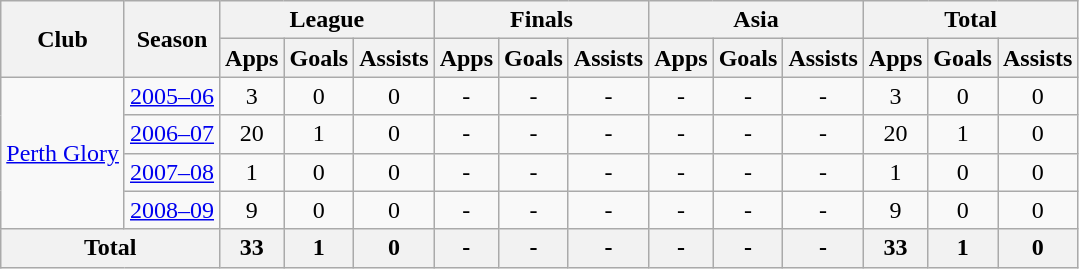<table class="wikitable" style="text-align: center;">
<tr>
<th rowspan="2">Club</th>
<th rowspan="2">Season</th>
<th colspan="3">League</th>
<th colspan="3">Finals</th>
<th colspan="3">Asia</th>
<th colspan="3">Total</th>
</tr>
<tr>
<th>Apps</th>
<th>Goals</th>
<th>Assists</th>
<th>Apps</th>
<th>Goals</th>
<th>Assists</th>
<th>Apps</th>
<th>Goals</th>
<th>Assists</th>
<th>Apps</th>
<th>Goals</th>
<th>Assists</th>
</tr>
<tr>
<td rowspan="4" valign="center"><a href='#'>Perth Glory</a></td>
<td><a href='#'>2005–06</a></td>
<td>3</td>
<td>0</td>
<td>0</td>
<td>-</td>
<td>-</td>
<td>-</td>
<td>-</td>
<td>-</td>
<td>-</td>
<td>3</td>
<td>0</td>
<td>0</td>
</tr>
<tr>
<td><a href='#'>2006–07</a></td>
<td>20</td>
<td>1</td>
<td>0</td>
<td>-</td>
<td>-</td>
<td>-</td>
<td>-</td>
<td>-</td>
<td>-</td>
<td>20</td>
<td>1</td>
<td>0</td>
</tr>
<tr>
<td><a href='#'>2007–08</a></td>
<td>1</td>
<td>0</td>
<td>0</td>
<td>-</td>
<td>-</td>
<td>-</td>
<td>-</td>
<td>-</td>
<td>-</td>
<td>1</td>
<td>0</td>
<td>0</td>
</tr>
<tr>
<td><a href='#'>2008–09</a></td>
<td>9</td>
<td>0</td>
<td>0</td>
<td>-</td>
<td>-</td>
<td>-</td>
<td>-</td>
<td>-</td>
<td>-</td>
<td>9</td>
<td>0</td>
<td>0</td>
</tr>
<tr>
<th colspan="2">Total</th>
<th>33</th>
<th>1</th>
<th>0</th>
<th>-</th>
<th>-</th>
<th>-</th>
<th>-</th>
<th>-</th>
<th>-</th>
<th>33</th>
<th>1</th>
<th>0</th>
</tr>
</table>
